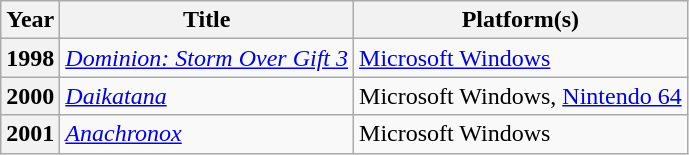<table class="wikitable sortable plainrowheaders">
<tr>
<th scope="col">Year</th>
<th scope="col">Title</th>
<th scope="col">Platform(s)</th>
</tr>
<tr>
<th scope="row">1998</th>
<td><em><a href='#'>Dominion: Storm Over Gift 3</a></em></td>
<td><a href='#'>Microsoft Windows</a></td>
</tr>
<tr>
<th scope="row">2000</th>
<td><em><a href='#'>Daikatana</a></em></td>
<td>Microsoft Windows, <a href='#'>Nintendo 64</a></td>
</tr>
<tr>
<th scope="row">2001</th>
<td><em><a href='#'>Anachronox</a></em></td>
<td>Microsoft Windows</td>
</tr>
</table>
